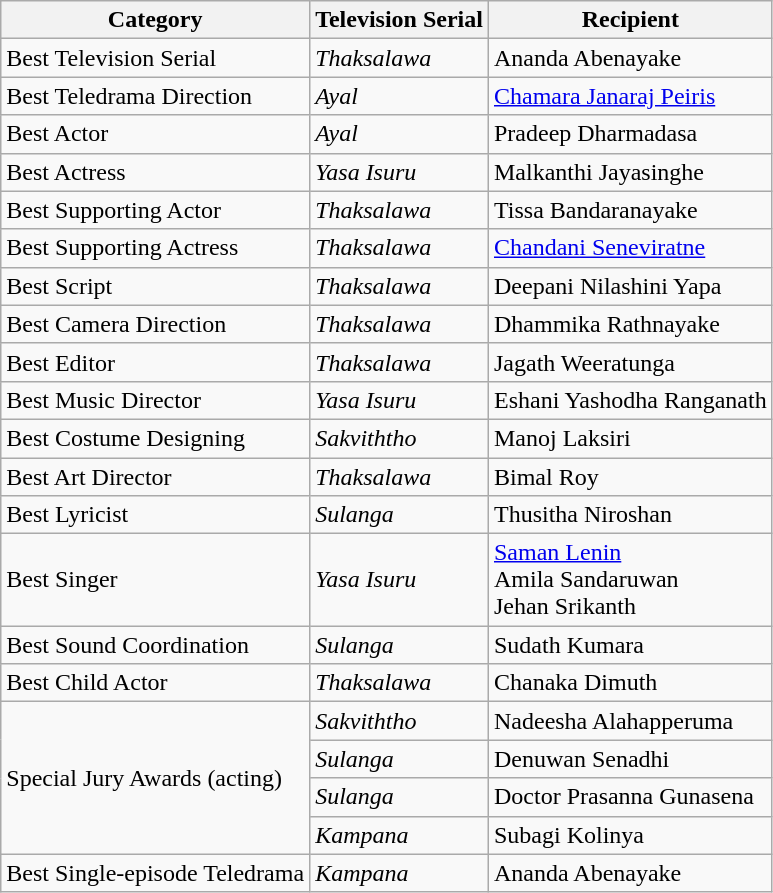<table class="wikitable plainrowheaders sortable">
<tr>
<th scope="col">Category</th>
<th scope="col">Television Serial</th>
<th scope="col">Recipient</th>
</tr>
<tr>
<td>Best Television Serial</td>
<td><em>Thaksalawa</em></td>
<td>Ananda Abenayake</td>
</tr>
<tr>
<td>Best Teledrama Direction</td>
<td><em>Ayal</em></td>
<td><a href='#'>Chamara Janaraj Peiris</a></td>
</tr>
<tr>
<td>Best Actor</td>
<td><em>Ayal</em></td>
<td>Pradeep Dharmadasa</td>
</tr>
<tr>
<td>Best Actress</td>
<td><em>Yasa Isuru</em></td>
<td>Malkanthi Jayasinghe</td>
</tr>
<tr>
<td>Best Supporting Actor</td>
<td><em>Thaksalawa</em></td>
<td>Tissa Bandaranayake</td>
</tr>
<tr>
<td>Best Supporting Actress</td>
<td><em>Thaksalawa</em></td>
<td><a href='#'>Chandani Seneviratne</a></td>
</tr>
<tr>
<td>Best Script</td>
<td><em>Thaksalawa</em></td>
<td>Deepani Nilashini Yapa</td>
</tr>
<tr>
<td>Best Camera Direction</td>
<td><em>Thaksalawa</em></td>
<td>Dhammika Rathnayake</td>
</tr>
<tr>
<td>Best Editor</td>
<td><em>Thaksalawa</em></td>
<td>Jagath Weeratunga</td>
</tr>
<tr>
<td>Best Music Director</td>
<td><em>Yasa Isuru</em></td>
<td>Eshani Yashodha Ranganath</td>
</tr>
<tr>
<td>Best Costume Designing</td>
<td><em>Sakviththo</em></td>
<td>Manoj Laksiri</td>
</tr>
<tr>
<td>Best Art Director</td>
<td><em>Thaksalawa</em></td>
<td>Bimal Roy</td>
</tr>
<tr>
<td>Best Lyricist</td>
<td><em>Sulanga</em></td>
<td>Thusitha Niroshan</td>
</tr>
<tr>
<td>Best Singer</td>
<td><em>Yasa Isuru</em></td>
<td><a href='#'>Saman Lenin</a> <br> Amila Sandaruwan <br> Jehan Srikanth</td>
</tr>
<tr>
<td>Best Sound Coordination</td>
<td><em>Sulanga</em></td>
<td>Sudath Kumara</td>
</tr>
<tr>
<td>Best Child Actor</td>
<td><em>Thaksalawa</em></td>
<td>Chanaka Dimuth</td>
</tr>
<tr>
<td rowspan=4>Special Jury Awards (acting)</td>
<td><em>Sakviththo</em></td>
<td>Nadeesha Alahapperuma</td>
</tr>
<tr>
<td><em>Sulanga</em></td>
<td>Denuwan Senadhi</td>
</tr>
<tr>
<td><em>Sulanga</em></td>
<td>Doctor Prasanna Gunasena</td>
</tr>
<tr>
<td><em>Kampana</em></td>
<td>Subagi Kolinya</td>
</tr>
<tr>
<td>Best Single-episode Teledrama</td>
<td><em>Kampana</em></td>
<td>Ananda Abenayake</td>
</tr>
</table>
